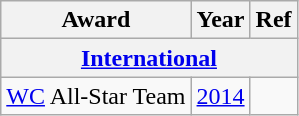<table class="wikitable">
<tr>
<th>Award</th>
<th>Year</th>
<th>Ref</th>
</tr>
<tr>
<th colspan="3"><a href='#'>International</a></th>
</tr>
<tr>
<td><a href='#'>WC</a> All-Star Team</td>
<td><a href='#'>2014</a></td>
<td></td>
</tr>
</table>
